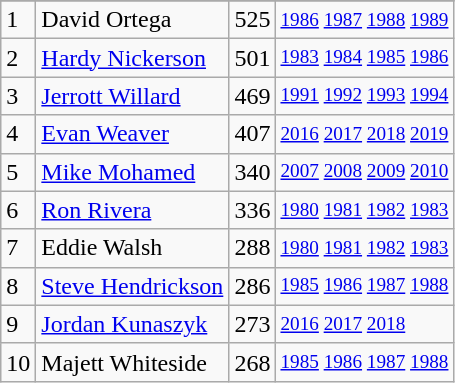<table class="wikitable">
<tr>
</tr>
<tr>
<td>1</td>
<td>David Ortega</td>
<td>525</td>
<td style="font-size:80%;"><a href='#'>1986</a> <a href='#'>1987</a> <a href='#'>1988</a> <a href='#'>1989</a></td>
</tr>
<tr>
<td>2</td>
<td><a href='#'>Hardy Nickerson</a></td>
<td>501</td>
<td style="font-size:80%;"><a href='#'>1983</a> <a href='#'>1984</a> <a href='#'>1985</a> <a href='#'>1986</a></td>
</tr>
<tr>
<td>3</td>
<td><a href='#'>Jerrott Willard</a></td>
<td>469</td>
<td style="font-size:80%;"><a href='#'>1991</a> <a href='#'>1992</a> <a href='#'>1993</a> <a href='#'>1994</a></td>
</tr>
<tr>
<td>4</td>
<td><a href='#'>Evan Weaver</a></td>
<td>407</td>
<td style="font-size:80%;"><a href='#'>2016</a> <a href='#'>2017</a> <a href='#'>2018</a> <a href='#'>2019</a></td>
</tr>
<tr>
<td>5</td>
<td><a href='#'>Mike Mohamed</a></td>
<td>340</td>
<td style="font-size:80%;"><a href='#'>2007</a> <a href='#'>2008</a> <a href='#'>2009</a> <a href='#'>2010</a></td>
</tr>
<tr>
<td>6</td>
<td><a href='#'>Ron Rivera</a></td>
<td>336</td>
<td style="font-size:80%;"><a href='#'>1980</a> <a href='#'>1981</a> <a href='#'>1982</a> <a href='#'>1983</a></td>
</tr>
<tr>
<td>7</td>
<td>Eddie Walsh</td>
<td>288</td>
<td style="font-size:80%;"><a href='#'>1980</a> <a href='#'>1981</a> <a href='#'>1982</a> <a href='#'>1983</a></td>
</tr>
<tr>
<td>8</td>
<td><a href='#'>Steve Hendrickson</a></td>
<td>286</td>
<td style="font-size:80%;"><a href='#'>1985</a> <a href='#'>1986</a> <a href='#'>1987</a> <a href='#'>1988</a></td>
</tr>
<tr>
<td>9</td>
<td><a href='#'>Jordan Kunaszyk</a></td>
<td>273</td>
<td style="font-size:80%;"><a href='#'>2016</a> <a href='#'>2017</a> <a href='#'>2018</a></td>
</tr>
<tr>
<td>10</td>
<td>Majett Whiteside</td>
<td>268</td>
<td style="font-size:80%;"><a href='#'>1985</a> <a href='#'>1986</a> <a href='#'>1987</a> <a href='#'>1988</a></td>
</tr>
</table>
